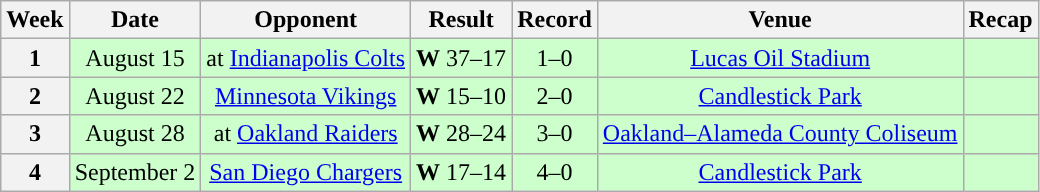<table class="wikitable" style="text-align:center;">
<tr>
<th>Week</th>
<th>Date</th>
<th>Opponent</th>
<th>Result</th>
<th>Record</th>
<th>Venue</th>
<th>Recap</th>
</tr>
<tr style="background:#cfc;">
<th>1</th>
<td>August 15</td>
<td>at <a href='#'>Indianapolis Colts</a></td>
<td><strong>W</strong> 37–17</td>
<td>1–0</td>
<td><a href='#'>Lucas Oil Stadium</a></td>
<td></td>
</tr>
<tr style="background:#cfc;">
<th>2</th>
<td>August 22</td>
<td><a href='#'>Minnesota Vikings</a></td>
<td><strong>W</strong> 15–10</td>
<td>2–0</td>
<td><a href='#'>Candlestick Park</a></td>
<td></td>
</tr>
<tr style="background:#cfc;">
<th>3</th>
<td>August 28</td>
<td>at <a href='#'>Oakland Raiders</a></td>
<td><strong>W</strong> 28–24</td>
<td>3–0</td>
<td><a href='#'>Oakland–Alameda County Coliseum</a></td>
<td></td>
</tr>
<tr style="background:#cfc;">
<th>4</th>
<td>September 2</td>
<td><a href='#'>San Diego Chargers</a></td>
<td><strong>W</strong> 17–14</td>
<td>4–0</td>
<td><a href='#'>Candlestick Park</a></td>
<td></td>
</tr>
</table>
